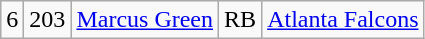<table class="wikitable" style="text-align:center">
<tr>
<td>6</td>
<td>203</td>
<td><a href='#'>Marcus Green</a></td>
<td>RB</td>
<td><a href='#'>Atlanta Falcons</a></td>
</tr>
</table>
